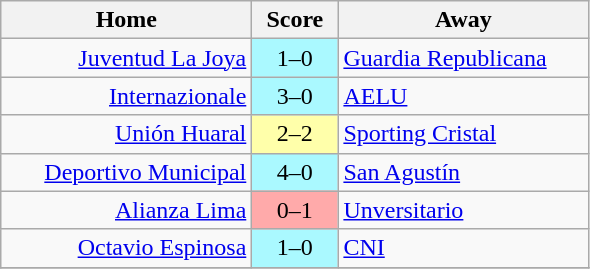<table class="wikitable" style="text-align: center">
<tr>
<th width=160>Home</th>
<th width=50>Score</th>
<th width=160>Away</th>
</tr>
<tr>
<td style="text-align:right"><a href='#'>Juventud La Joya</a></td>
<td bgcolor=AAF9FF>1–0</td>
<td style="text-align:left"><a href='#'>Guardia Republicana</a></td>
</tr>
<tr>
<td style="text-align:right"><a href='#'>Internazionale</a></td>
<td bgcolor=AAF9FF>3–0</td>
<td style="text-align:left"><a href='#'>AELU</a></td>
</tr>
<tr>
<td style="text-align:right"><a href='#'>Unión Huaral</a></td>
<td bgcolor=FFFFAA>2–2</td>
<td style="text-align:left"><a href='#'>Sporting Cristal</a></td>
</tr>
<tr>
<td style="text-align:right"><a href='#'>Deportivo Municipal</a></td>
<td bgcolor=AAF9FF>4–0</td>
<td style="text-align:left"><a href='#'>San Agustín</a></td>
</tr>
<tr>
<td style="text-align:right"><a href='#'>Alianza Lima</a></td>
<td bgcolor=FFAAAA>0–1</td>
<td style="text-align:left"><a href='#'>Unversitario</a></td>
</tr>
<tr>
<td style="text-align:right"><a href='#'>Octavio Espinosa</a></td>
<td bgcolor=AAF9FF>1–0</td>
<td style="text-align:left"><a href='#'>CNI</a></td>
</tr>
<tr>
</tr>
</table>
